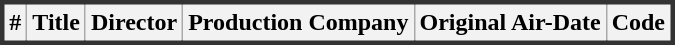<table class="wikitable plainrowheaders" style="background: White;">
<tr style="border: 3px solid #333333;">
<th>#</th>
<th>Title</th>
<th>Director</th>
<th>Production Company</th>
<th>Original Air-Date</th>
<th>Code<br>






</th>
</tr>
</table>
